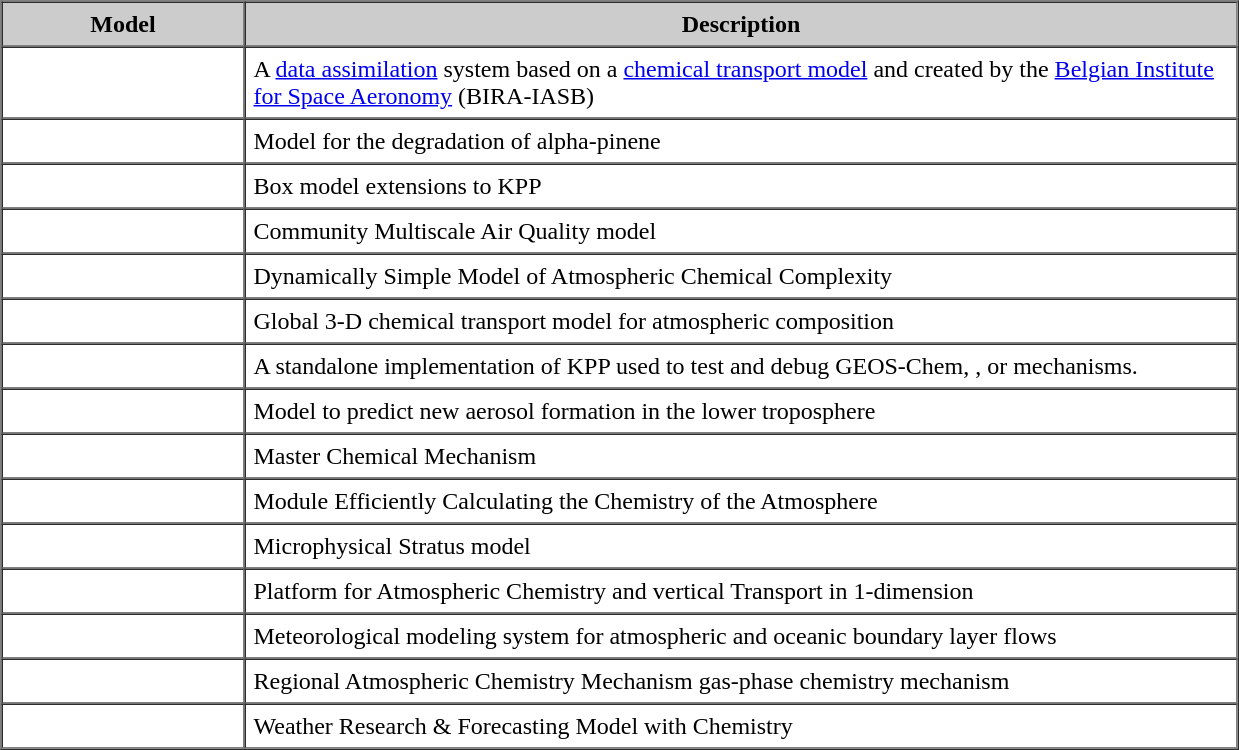<table border=1 cellspacing=0 cellpadding=5>
<tr bgcolor="#CCCCCC">
<th width="150px">Model</th>
<th width="650px">Description</th>
</tr>
<tr valign="top">
<td></td>
<td>A <a href='#'>data assimilation</a> system based on a <a href='#'>chemical transport model</a> and created by the <a href='#'>Belgian Institute for Space Aeronomy</a> (BIRA-IASB)</td>
</tr>
<tr valign="top">
<td></td>
<td>Model for the degradation of alpha-pinene</td>
</tr>
<tr valign="top">
<td></td>
<td>Box model extensions to KPP</td>
</tr>
<tr valign="top">
<td></td>
<td>Community Multiscale Air Quality model</td>
</tr>
<tr valign="top">
<td></td>
<td>Dynamically Simple Model of Atmospheric Chemical Complexity</td>
</tr>
<tr valign="top">
<td></td>
<td>Global 3-D chemical transport model for atmospheric composition</td>
</tr>
<tr valign="top">
<td></td>
<td>A standalone implementation of KPP used to test and debug GEOS-Chem, , or  mechanisms.</td>
</tr>
<tr valign="top">
<td></td>
<td>Model to predict new aerosol formation in the lower troposphere</td>
</tr>
<tr valign="top">
<td></td>
<td>Master Chemical Mechanism</td>
</tr>
<tr valign="top">
<td></td>
<td>Module Efficiently Calculating the Chemistry of the Atmosphere</td>
</tr>
<tr valign="top">
<td></td>
<td>Microphysical Stratus model</td>
</tr>
<tr valign="top">
<td></td>
<td>Platform for Atmospheric Chemistry and vertical Transport in 1-dimension</td>
</tr>
<tr valign="top">
<td></td>
<td>Meteorological modeling system for atmospheric and oceanic boundary layer flows</td>
</tr>
<tr valign="top">
<td></td>
<td>Regional Atmospheric Chemistry Mechanism gas-phase chemistry mechanism</td>
</tr>
<tr valign="top">
<td></td>
<td>Weather Research & Forecasting Model with Chemistry</td>
</tr>
</table>
